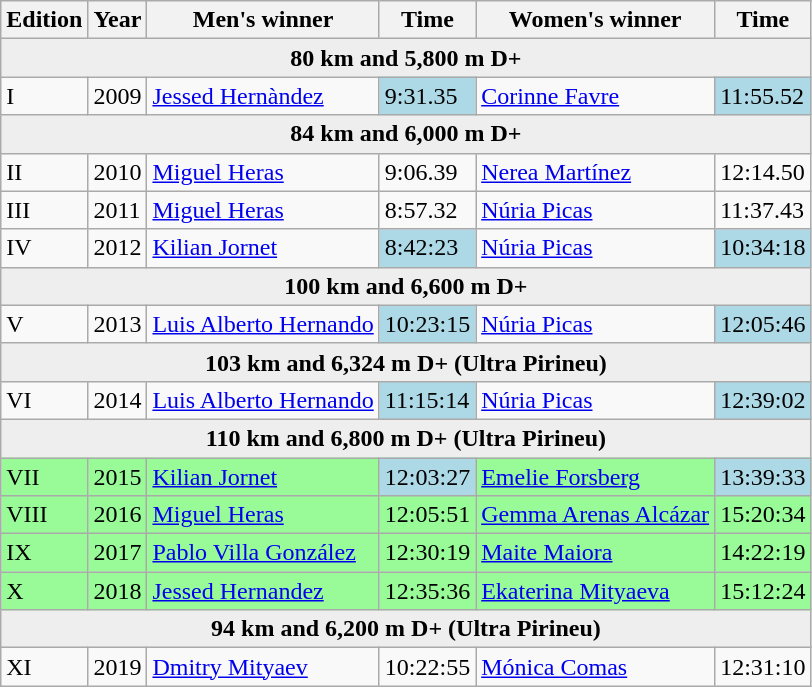<table class="wikitable sortable">
<tr>
<th>Edition</th>
<th>Year</th>
<th>Men's winner</th>
<th>Time</th>
<th>Women's winner</th>
<th>Time</th>
</tr>
<tr align=center style="background:#eeeeee;">
<td colspan=6><strong>80 km and 5,800 m D+</strong></td>
</tr>
<tr>
<td>I</td>
<td>2009</td>
<td> <a href='#'>Jessed Hernàndez</a></td>
<td bgcolor=lightblue>9:31.35</td>
<td> <a href='#'>Corinne Favre</a></td>
<td bgcolor=lightblue>11:55.52</td>
</tr>
<tr align=center style="background:#eeeeee;">
<td colspan=6><strong>84 km and 6,000 m D+</strong></td>
</tr>
<tr>
<td>II</td>
<td>2010</td>
<td> <a href='#'>Miguel Heras</a></td>
<td>9:06.39</td>
<td> <a href='#'>Nerea Martínez</a></td>
<td>12:14.50</td>
</tr>
<tr>
<td>III</td>
<td>2011</td>
<td> <a href='#'>Miguel Heras</a></td>
<td>8:57.32</td>
<td> <a href='#'>Núria Picas</a></td>
<td>11:37.43</td>
</tr>
<tr>
<td>IV</td>
<td>2012</td>
<td> <a href='#'>Kilian Jornet</a></td>
<td bgcolor=lightblue>8:42:23</td>
<td> <a href='#'>Núria Picas</a></td>
<td bgcolor=lightblue>10:34:18</td>
</tr>
<tr align=center style="background:#eeeeee;">
<td colspan=6><strong>100 km and 6,600 m D+</strong></td>
</tr>
<tr>
<td>V</td>
<td>2013</td>
<td> <a href='#'>Luis Alberto Hernando</a></td>
<td bgcolor=lightblue>10:23:15</td>
<td> <a href='#'>Núria Picas</a></td>
<td bgcolor=lightblue>12:05:46</td>
</tr>
<tr align=center style="background:#eeeeee;">
<td colspan=6><strong>103 km and 6,324 m D+ (Ultra Pirineu)</strong></td>
</tr>
<tr>
<td>VI</td>
<td>2014</td>
<td> <a href='#'>Luis Alberto Hernando</a></td>
<td bgcolor=lightblue>11:15:14</td>
<td> <a href='#'>Núria Picas</a></td>
<td bgcolor=lightblue>12:39:02</td>
</tr>
<tr align=center style="background:#eeeeee;">
<td colspan=6><strong>110 km and 6,800 m D+ (Ultra Pirineu)</strong></td>
</tr>
<tr bgcolor=palegreen>
<td>VII</td>
<td>2015</td>
<td> <a href='#'>Kilian Jornet</a></td>
<td bgcolor=lightblue>12:03:27</td>
<td> <a href='#'>Emelie Forsberg</a></td>
<td bgcolor=lightblue>13:39:33</td>
</tr>
<tr bgcolor=palegreen>
<td>VIII</td>
<td>2016</td>
<td> <a href='#'>Miguel Heras</a></td>
<td>12:05:51</td>
<td> <a href='#'>Gemma Arenas Alcázar</a></td>
<td>15:20:34</td>
</tr>
<tr bgcolor=palegreen>
<td>IX</td>
<td>2017</td>
<td> <a href='#'>Pablo Villa González</a></td>
<td>12:30:19</td>
<td> <a href='#'>Maite Maiora</a></td>
<td>14:22:19</td>
</tr>
<tr bgcolor=palegreen>
<td>X</td>
<td>2018</td>
<td> <a href='#'>Jessed Hernandez</a></td>
<td>12:35:36</td>
<td> <a href='#'>Ekaterina Mityaeva</a></td>
<td>15:12:24</td>
</tr>
<tr align=center style="background:#eeeeee;">
<td colspan=6><strong>94 km and 6,200 m D+ (Ultra Pirineu)</strong></td>
</tr>
<tr>
<td>XI</td>
<td>2019</td>
<td> <a href='#'>Dmitry Mityaev</a></td>
<td>10:22:55</td>
<td> <a href='#'>Mónica Comas</a></td>
<td>12:31:10</td>
</tr>
</table>
